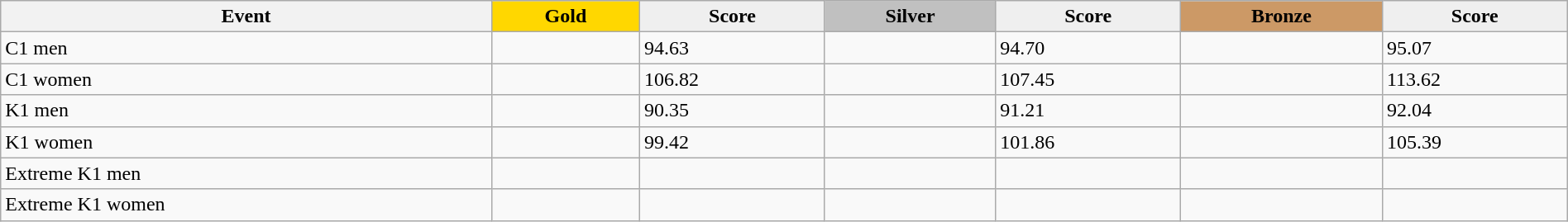<table class="wikitable" width=100%>
<tr>
<th>Event</th>
<td align=center bgcolor="gold"><strong>Gold</strong></td>
<td align=center bgcolor="EFEFEF"><strong>Score</strong></td>
<td align=center bgcolor="silver"><strong>Silver</strong></td>
<td align=center bgcolor="EFEFEF"><strong>Score</strong></td>
<td align=center bgcolor="CC9966"><strong>Bronze</strong></td>
<td align=center bgcolor="EFEFEF"><strong>Score</strong></td>
</tr>
<tr>
<td>C1 men</td>
<td></td>
<td>94.63</td>
<td></td>
<td>94.70</td>
<td></td>
<td>95.07</td>
</tr>
<tr>
<td>C1 women</td>
<td></td>
<td>106.82</td>
<td></td>
<td>107.45</td>
<td></td>
<td>113.62</td>
</tr>
<tr>
<td>K1 men</td>
<td></td>
<td>90.35</td>
<td></td>
<td>91.21</td>
<td></td>
<td>92.04</td>
</tr>
<tr>
<td>K1 women</td>
<td></td>
<td>99.42</td>
<td></td>
<td>101.86</td>
<td></td>
<td>105.39</td>
</tr>
<tr>
<td>Extreme K1 men</td>
<td></td>
<td></td>
<td></td>
<td></td>
<td></td>
<td></td>
</tr>
<tr>
<td>Extreme K1 women</td>
<td></td>
<td></td>
<td></td>
<td></td>
<td></td>
<td></td>
</tr>
</table>
